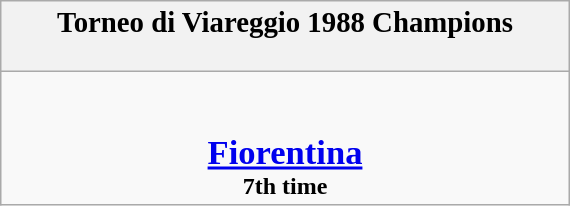<table class="wikitable" style="margin: 0 auto; width: 30%;">
<tr>
<th><big>Torneo di Viareggio 1988 Champions</big><br><br></th>
</tr>
<tr>
<td align=center><br><br><big><big><strong><a href='#'>Fiorentina</a></strong><br></big></big><strong>7th time</strong></td>
</tr>
</table>
